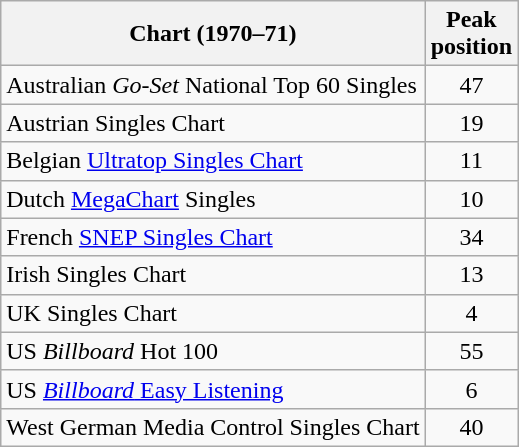<table class="wikitable sortable" style="clear: left;">
<tr>
<th scope="col">Chart (1970–71)</th>
<th scope="col" align="center">Peak<br>position</th>
</tr>
<tr>
<td scope="row">Australian <em>Go-Set</em> National Top 60 Singles</td>
<td style="text-align:center;">47</td>
</tr>
<tr>
<td scope="row">Austrian Singles Chart</td>
<td style="text-align:center;">19</td>
</tr>
<tr>
<td scope="row">Belgian <a href='#'>Ultratop Singles Chart</a></td>
<td style="text-align:center;">11</td>
</tr>
<tr>
<td scope="row">Dutch <a href='#'>MegaChart</a> Singles</td>
<td style="text-align:center;">10</td>
</tr>
<tr>
<td scope="row">French <a href='#'>SNEP Singles Chart</a></td>
<td style="text-align:center;">34</td>
</tr>
<tr>
<td scope="row">Irish Singles Chart</td>
<td style="text-align:center;">13</td>
</tr>
<tr>
<td scope="row">UK Singles Chart</td>
<td style="text-align:center;">4</td>
</tr>
<tr>
<td scope="row">US <em>Billboard</em> Hot 100</td>
<td style="text-align:center;">55</td>
</tr>
<tr>
<td scope="row">US <a href='#'><em>Billboard</em> Easy Listening</a></td>
<td style="text-align:center;">6</td>
</tr>
<tr>
<td scope="row">West German Media Control Singles Chart</td>
<td style="text-align:center;">40</td>
</tr>
</table>
